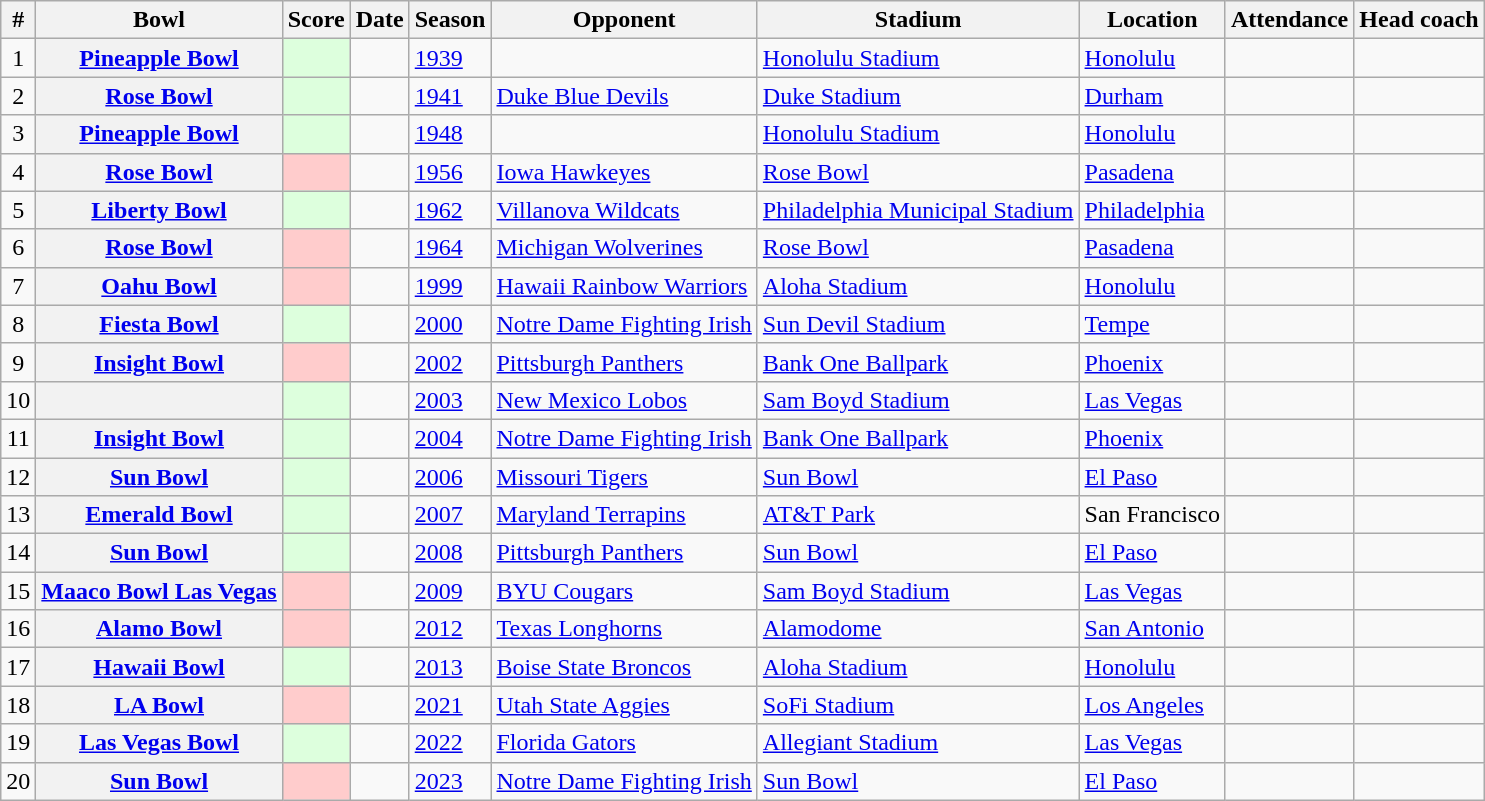<table class="wikitable sortable">
<tr>
<th scope="col">#</th>
<th scope="col">Bowl</th>
<th scope="col">Score</th>
<th scope="col">Date</th>
<th scope="col">Season</th>
<th scope="col">Opponent</th>
<th scope="col">Stadium</th>
<th scope="col">Location</th>
<th scope="col">Attendance</th>
<th scope="col">Head coach</th>
</tr>
<tr>
<td align="center">1</td>
<th scope="row"><a href='#'>Pineapple Bowl</a></th>
<td style="background:#dfd;"></td>
<td></td>
<td><a href='#'>1939</a></td>
<td></td>
<td><a href='#'>Honolulu Stadium</a></td>
<td><a href='#'>Honolulu</a></td>
<td></td>
<td></td>
</tr>
<tr>
<td align="center">2</td>
<th scope="row"><a href='#'>Rose Bowl</a></th>
<td style="background:#dfd;"></td>
<td></td>
<td><a href='#'>1941</a></td>
<td><a href='#'>Duke Blue Devils</a></td>
<td><a href='#'>Duke Stadium</a></td>
<td><a href='#'>Durham</a></td>
<td></td>
<td></td>
</tr>
<tr>
<td align="center">3</td>
<th scope="row"><a href='#'>Pineapple Bowl</a></th>
<td style="background:#dfd;"></td>
<td></td>
<td><a href='#'>1948</a></td>
<td></td>
<td><a href='#'>Honolulu Stadium</a></td>
<td><a href='#'>Honolulu</a></td>
<td></td>
<td></td>
</tr>
<tr>
<td align="center">4</td>
<th scope="row"><a href='#'>Rose Bowl</a></th>
<td style="background:#fcc;"></td>
<td></td>
<td><a href='#'>1956</a></td>
<td><a href='#'>Iowa Hawkeyes</a></td>
<td><a href='#'>Rose Bowl</a></td>
<td><a href='#'>Pasadena</a></td>
<td></td>
<td></td>
</tr>
<tr>
<td align="center">5</td>
<th scope="row"><a href='#'>Liberty Bowl</a></th>
<td style="background:#dfd;"></td>
<td></td>
<td><a href='#'>1962</a></td>
<td><a href='#'>Villanova Wildcats</a></td>
<td><a href='#'>Philadelphia Municipal Stadium</a></td>
<td><a href='#'>Philadelphia</a></td>
<td></td>
<td></td>
</tr>
<tr>
<td align="center">6</td>
<th scope="row"><a href='#'>Rose Bowl</a></th>
<td style="background:#fcc;"></td>
<td></td>
<td><a href='#'>1964</a></td>
<td><a href='#'>Michigan Wolverines</a></td>
<td><a href='#'>Rose Bowl</a></td>
<td><a href='#'>Pasadena</a></td>
<td></td>
<td></td>
</tr>
<tr>
<td align="center">7</td>
<th scope="row"><a href='#'>Oahu Bowl</a></th>
<td style="background:#fcc;"></td>
<td></td>
<td><a href='#'>1999</a></td>
<td><a href='#'>Hawaii Rainbow Warriors</a></td>
<td><a href='#'>Aloha Stadium</a></td>
<td><a href='#'>Honolulu</a></td>
<td></td>
<td></td>
</tr>
<tr>
<td align="center">8</td>
<th scope="row"><a href='#'>Fiesta Bowl</a></th>
<td style="background:#dfd;"></td>
<td></td>
<td><a href='#'>2000</a></td>
<td><a href='#'>Notre Dame Fighting Irish</a></td>
<td><a href='#'>Sun Devil Stadium</a></td>
<td><a href='#'>Tempe</a></td>
<td></td>
<td></td>
</tr>
<tr>
<td align="center">9</td>
<th scope="row"><a href='#'>Insight Bowl</a></th>
<td style="background:#fcc;"></td>
<td></td>
<td><a href='#'>2002</a></td>
<td><a href='#'>Pittsburgh Panthers</a></td>
<td><a href='#'>Bank One Ballpark</a></td>
<td><a href='#'>Phoenix</a></td>
<td></td>
<td></td>
</tr>
<tr>
<td align="center">10</td>
<th scope="row"></th>
<td style="background:#dfd;"></td>
<td></td>
<td><a href='#'>2003</a></td>
<td><a href='#'>New Mexico Lobos</a></td>
<td><a href='#'>Sam Boyd Stadium</a></td>
<td><a href='#'>Las Vegas</a></td>
<td></td>
<td></td>
</tr>
<tr>
<td align="center">11</td>
<th scope="row"><a href='#'>Insight Bowl</a></th>
<td style="background:#dfd;"></td>
<td></td>
<td><a href='#'>2004</a></td>
<td><a href='#'>Notre Dame Fighting Irish</a></td>
<td><a href='#'>Bank One Ballpark</a></td>
<td><a href='#'>Phoenix</a></td>
<td></td>
<td></td>
</tr>
<tr>
<td align="center">12</td>
<th scope="row"><a href='#'>Sun Bowl</a></th>
<td style="background:#dfd;"></td>
<td></td>
<td><a href='#'>2006</a></td>
<td><a href='#'>Missouri Tigers</a></td>
<td><a href='#'>Sun Bowl</a></td>
<td><a href='#'>El Paso</a></td>
<td></td>
<td></td>
</tr>
<tr>
<td align="center">13</td>
<th scope="row"><a href='#'>Emerald Bowl</a></th>
<td style="background:#dfd;"></td>
<td></td>
<td><a href='#'>2007</a></td>
<td><a href='#'>Maryland Terrapins</a></td>
<td><a href='#'>AT&T Park</a></td>
<td>San Francisco</td>
<td></td>
<td></td>
</tr>
<tr>
<td align="center">14</td>
<th scope="row"><a href='#'>Sun Bowl</a></th>
<td style="background:#dfd;"></td>
<td></td>
<td><a href='#'>2008</a></td>
<td><a href='#'>Pittsburgh Panthers</a></td>
<td><a href='#'>Sun Bowl</a></td>
<td><a href='#'>El Paso</a></td>
<td></td>
<td></td>
</tr>
<tr>
<td align="center">15</td>
<th scope="row"><a href='#'>Maaco Bowl Las Vegas</a></th>
<td style="background:#fcc;"></td>
<td></td>
<td><a href='#'>2009</a></td>
<td><a href='#'>BYU Cougars</a></td>
<td><a href='#'>Sam Boyd Stadium</a></td>
<td><a href='#'>Las Vegas</a></td>
<td></td>
<td></td>
</tr>
<tr>
<td align="center">16</td>
<th scope="row"><a href='#'>Alamo Bowl</a></th>
<td style="background:#fcc;"></td>
<td></td>
<td><a href='#'>2012</a></td>
<td><a href='#'>Texas Longhorns</a></td>
<td><a href='#'>Alamodome</a></td>
<td><a href='#'>San Antonio</a></td>
<td></td>
<td></td>
</tr>
<tr>
<td align="center">17</td>
<th scope="row"><a href='#'>Hawaii Bowl</a></th>
<td style="background:#dfd;"></td>
<td></td>
<td><a href='#'>2013</a></td>
<td><a href='#'>Boise State Broncos</a></td>
<td><a href='#'>Aloha Stadium</a></td>
<td><a href='#'>Honolulu</a></td>
<td></td>
<td></td>
</tr>
<tr>
<td align="center">18</td>
<th scope="row"><a href='#'>LA Bowl</a></th>
<td style="background:#fcc;"></td>
<td></td>
<td><a href='#'>2021</a></td>
<td><a href='#'>Utah State Aggies</a></td>
<td><a href='#'>SoFi Stadium</a></td>
<td><a href='#'>Los Angeles</a></td>
<td></td>
<td></td>
</tr>
<tr>
<td align="center">19</td>
<th scope="row"><a href='#'>Las Vegas Bowl</a></th>
<td style="background:#dfd;"></td>
<td></td>
<td><a href='#'>2022</a></td>
<td><a href='#'>Florida Gators</a></td>
<td><a href='#'>Allegiant Stadium</a></td>
<td><a href='#'>Las Vegas</a></td>
<td></td>
<td></td>
</tr>
<tr>
<td align="center">20</td>
<th scope="row"><a href='#'>Sun Bowl</a></th>
<td style="background:#fcc;"></td>
<td></td>
<td><a href='#'>2023</a></td>
<td><a href='#'>Notre Dame Fighting Irish</a></td>
<td><a href='#'>Sun Bowl</a></td>
<td><a href='#'>El Paso</a></td>
<td></td>
<td></td>
</tr>
</table>
